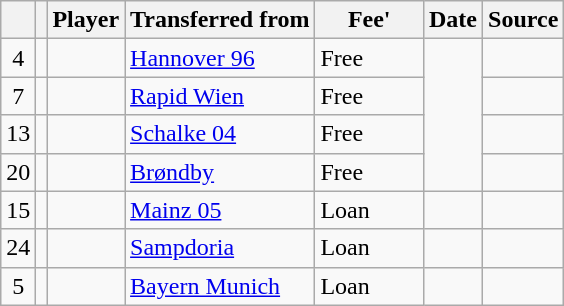<table class="wikitable plainrowheaders sortable">
<tr>
<th></th>
<th></th>
<th scope=col>Player</th>
<th>Transferred from</th>
<th !scope=col; style="width: 65px;">Fee'</th>
<th scope=col>Date</th>
<th scope=col>Source</th>
</tr>
<tr>
<td align=center>4</td>
<td align=center></td>
<td></td>
<td> <a href='#'>Hannover 96</a></td>
<td>Free</td>
<td rowspan=4></td>
<td></td>
</tr>
<tr>
<td align=center>7</td>
<td align=center></td>
<td></td>
<td> <a href='#'>Rapid Wien</a></td>
<td>Free</td>
<td></td>
</tr>
<tr>
<td align=center>13</td>
<td align=center></td>
<td></td>
<td> <a href='#'>Schalke 04</a></td>
<td>Free</td>
<td></td>
</tr>
<tr>
<td align=center>20</td>
<td align=center></td>
<td></td>
<td> <a href='#'>Brøndby</a></td>
<td>Free</td>
<td></td>
</tr>
<tr>
<td align=center>15</td>
<td align=center></td>
<td></td>
<td> <a href='#'>Mainz 05</a></td>
<td>Loan</td>
<td></td>
<td></td>
</tr>
<tr>
<td align=center>24</td>
<td align=center></td>
<td></td>
<td> <a href='#'>Sampdoria</a></td>
<td>Loan</td>
<td></td>
<td></td>
</tr>
<tr>
<td align=center>5</td>
<td align=center></td>
<td></td>
<td> <a href='#'>Bayern Munich</a></td>
<td>Loan</td>
<td></td>
<td></td>
</tr>
</table>
